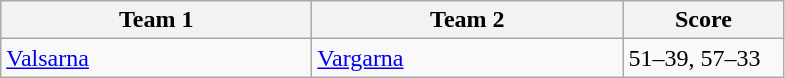<table class="wikitable" style="font-size: 100%">
<tr>
<th width=200>Team 1</th>
<th width=200>Team 2</th>
<th width=100>Score</th>
</tr>
<tr>
<td><a href='#'>Valsarna</a></td>
<td><a href='#'>Vargarna</a></td>
<td>51–39, 57–33</td>
</tr>
</table>
